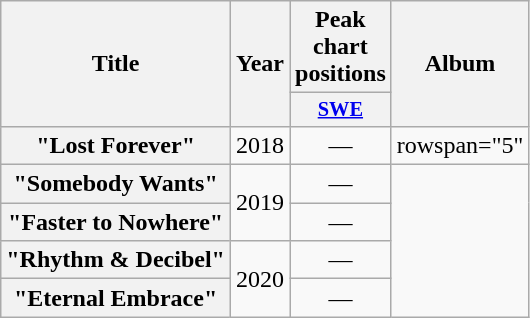<table class="wikitable plainrowheaders" style="text-align:center;">
<tr>
<th scope="col" rowspan="2">Title</th>
<th scope="col" rowspan="2">Year</th>
<th scope="col" colspan="1">Peak chart positions</th>
<th scope="col" rowspan="2">Album</th>
</tr>
<tr>
<th scope="col" style="width:3em;font-size:85%;"><a href='#'>SWE</a><br></th>
</tr>
<tr>
<th scope="row">"Lost Forever"</th>
<td>2018</td>
<td>—</td>
<td>rowspan="5"</td>
</tr>
<tr>
<th scope="row">"Somebody Wants"</th>
<td rowspan="2">2019</td>
<td>—</td>
</tr>
<tr>
<th scope="row">"Faster to Nowhere"</th>
<td>—</td>
</tr>
<tr>
<th scope="row">"Rhythm & Decibel"</th>
<td rowspan="2">2020</td>
<td>—</td>
</tr>
<tr>
<th scope="row">"Eternal Embrace"</th>
<td>—</td>
</tr>
</table>
